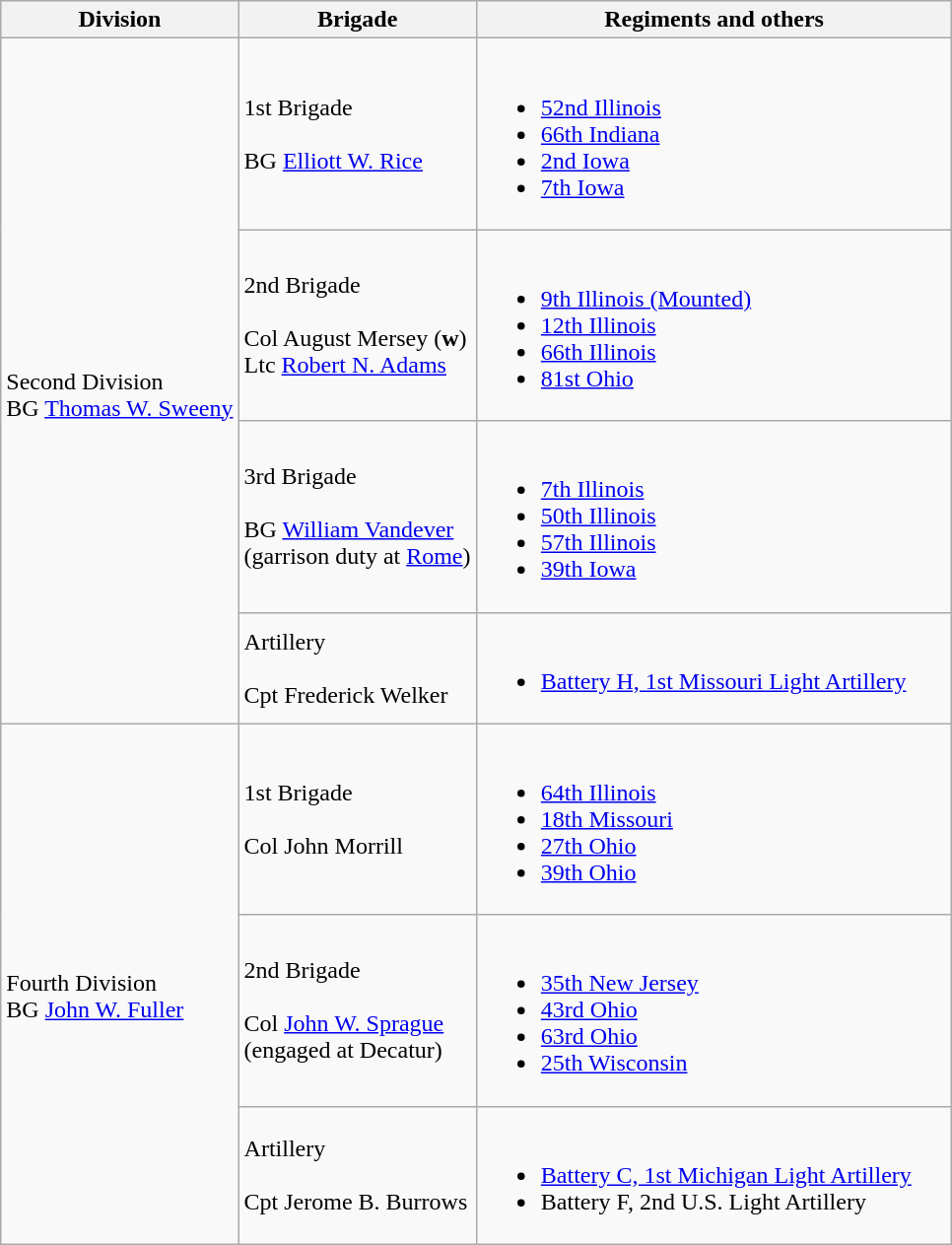<table class="wikitable">
<tr>
<th width=25%>Division</th>
<th width=25%>Brigade</th>
<th>Regiments and others</th>
</tr>
<tr>
<td rowspan=4><br>Second Division
<br>
BG <a href='#'>Thomas W. Sweeny</a></td>
<td>1st Brigade<br><br>
BG <a href='#'>Elliott W. Rice</a></td>
<td><br><ul><li><a href='#'>52nd Illinois</a></li><li><a href='#'>66th Indiana</a></li><li><a href='#'>2nd Iowa</a></li><li><a href='#'>7th Iowa</a></li></ul></td>
</tr>
<tr>
<td>2nd Brigade<br><br>
Col August Mersey (<strong>w</strong>)<br>
Ltc <a href='#'>Robert N. Adams</a></td>
<td><br><ul><li><a href='#'>9th Illinois (Mounted)</a></li><li><a href='#'>12th Illinois</a></li><li><a href='#'>66th Illinois</a></li><li><a href='#'>81st Ohio</a></li></ul></td>
</tr>
<tr>
<td>3rd Brigade<br><br>
BG <a href='#'>William Vandever</a><br>(garrison duty at <a href='#'>Rome</a>)</td>
<td><br><ul><li><a href='#'>7th Illinois</a></li><li><a href='#'>50th Illinois</a></li><li><a href='#'>57th Illinois</a></li><li><a href='#'>39th Iowa</a></li></ul></td>
</tr>
<tr>
<td>Artillery<br><br>
Cpt Frederick Welker</td>
<td><br><ul><li><a href='#'>Battery H, 1st Missouri Light Artillery</a></li></ul></td>
</tr>
<tr>
<td rowspan= 3><br>Fourth Division
<br>
BG <a href='#'>John W. Fuller</a></td>
<td>1st Brigade<br><br>
Col John Morrill</td>
<td><br><ul><li><a href='#'>64th Illinois</a></li><li><a href='#'>18th Missouri</a></li><li><a href='#'>27th Ohio</a></li><li><a href='#'>39th Ohio</a></li></ul></td>
</tr>
<tr>
<td>2nd Brigade<br><br>
Col <a href='#'>John W. Sprague</a><br>(engaged at Decatur)</td>
<td><br><ul><li><a href='#'>35th New Jersey</a></li><li><a href='#'>43rd Ohio</a></li><li><a href='#'>63rd Ohio</a></li><li><a href='#'>25th Wisconsin</a></li></ul></td>
</tr>
<tr>
<td>Artillery<br><br>
Cpt Jerome B. Burrows</td>
<td><br><ul><li><a href='#'>Battery C, 1st Michigan Light Artillery</a></li><li>Battery F, 2nd U.S. Light Artillery</li></ul></td>
</tr>
</table>
